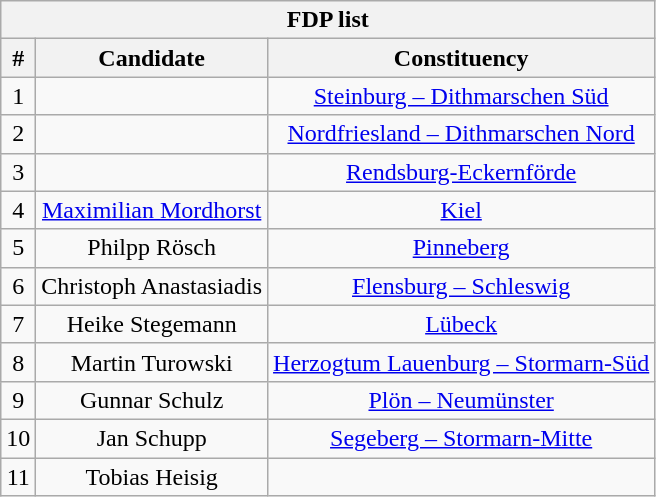<table class="wikitable mw-collapsible mw-collapsed" style="text-align:center">
<tr>
<th colspan=3>FDP list</th>
</tr>
<tr>
<th>#</th>
<th>Candidate</th>
<th>Constituency</th>
</tr>
<tr>
<td>1</td>
<td></td>
<td><a href='#'>Steinburg – Dithmarschen Süd</a></td>
</tr>
<tr>
<td>2</td>
<td></td>
<td><a href='#'>Nordfriesland – Dithmarschen Nord</a></td>
</tr>
<tr>
<td>3</td>
<td></td>
<td><a href='#'>Rendsburg-Eckernförde</a></td>
</tr>
<tr>
<td>4</td>
<td><a href='#'>Maximilian Mordhorst</a></td>
<td><a href='#'>Kiel</a></td>
</tr>
<tr>
<td>5</td>
<td>Philpp Rösch</td>
<td><a href='#'>Pinneberg</a></td>
</tr>
<tr>
<td>6</td>
<td>Christoph Anastasiadis</td>
<td><a href='#'>Flensburg – Schleswig</a></td>
</tr>
<tr>
<td>7</td>
<td>Heike Stegemann</td>
<td><a href='#'>Lübeck</a></td>
</tr>
<tr>
<td>8</td>
<td>Martin Turowski</td>
<td><a href='#'>Herzogtum Lauenburg – Stormarn-Süd</a></td>
</tr>
<tr>
<td>9</td>
<td>Gunnar Schulz</td>
<td><a href='#'>Plön – Neumünster</a></td>
</tr>
<tr>
<td>10</td>
<td>Jan Schupp</td>
<td><a href='#'>Segeberg – Stormarn-Mitte</a></td>
</tr>
<tr>
<td>11</td>
<td>Tobias Heisig</td>
<td></td>
</tr>
</table>
